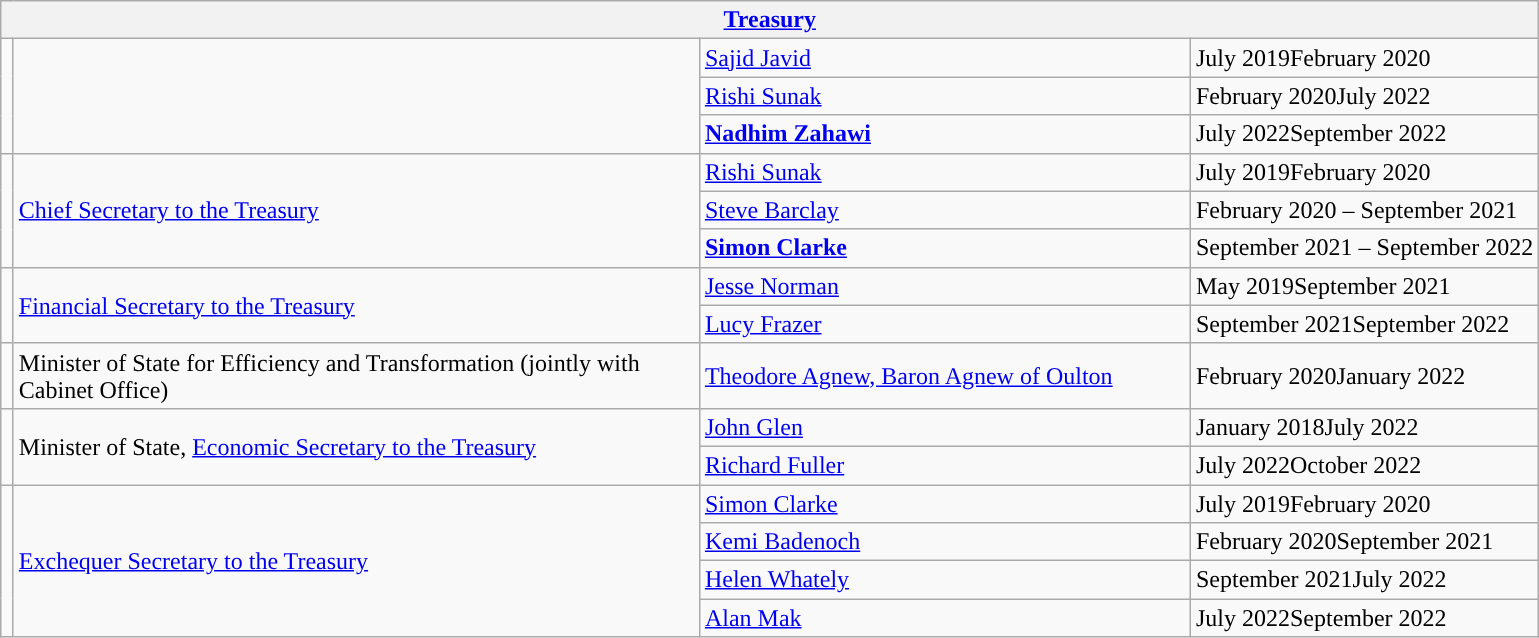<table class="wikitable">
<tr>
<th colspan="4"><a href='#'>Treasury</a></th>
</tr>
<tr>
<td rowspan=3 style="width: 1px; background: "></td>
<td rowspan=3 style="width: 450px;"></td>
<td style="width: 320px;"><a href='#'>Sajid Javid</a></td>
<td>July 2019February 2020</td>
</tr>
<tr>
<td><a href='#'>Rishi Sunak</a></td>
<td>February 2020July 2022</td>
</tr>
<tr>
<td><strong><a href='#'>Nadhim Zahawi</a></strong></td>
<td>July 2022September 2022</td>
</tr>
<tr>
<td rowspan=3 style="width: 1px; background: "></td>
<td rowspan=3><a href='#'>Chief Secretary to the Treasury</a></td>
<td><a href='#'>Rishi Sunak</a></td>
<td>July 2019February 2020</td>
</tr>
<tr>
<td><a href='#'>Steve Barclay</a></td>
<td>February 2020 – September 2021</td>
</tr>
<tr>
<td><strong><a href='#'>Simon Clarke</a></strong></td>
<td>September 2021 – September 2022</td>
</tr>
<tr>
<td rowspan=2 style="width: 1px; background: "></td>
<td rowspan=2><a href='#'>Financial Secretary to the Treasury</a></td>
<td><a href='#'>Jesse Norman</a></td>
<td>May 2019September 2021</td>
</tr>
<tr>
<td><a href='#'>Lucy Frazer</a></td>
<td>September 2021September 2022</td>
</tr>
<tr>
<td style="width: 1px; background: "></td>
<td>Minister of State for Efficiency and Transformation (jointly with Cabinet Office)</td>
<td><a href='#'>Theodore Agnew, Baron Agnew of Oulton</a> </td>
<td>February 2020January 2022</td>
</tr>
<tr>
<td rowspan=2 style="width: 1px; background: "></td>
<td rowspan=2>Minister of State, <a href='#'>Economic Secretary to the Treasury</a></td>
<td><a href='#'>John Glen</a> </td>
<td>January 2018July 2022</td>
</tr>
<tr>
<td><a href='#'>Richard Fuller</a> </td>
<td>July 2022October 2022</td>
</tr>
<tr>
<td rowspan=4 style="width: 1px; background: "></td>
<td rowspan=4><a href='#'>Exchequer Secretary to the Treasury</a></td>
<td><a href='#'>Simon Clarke</a> </td>
<td>July 2019February 2020</td>
</tr>
<tr>
<td><a href='#'>Kemi Badenoch</a>  </td>
<td>February 2020September 2021</td>
</tr>
<tr>
<td><a href='#'>Helen Whately</a> </td>
<td>September 2021July 2022</td>
</tr>
<tr>
<td><a href='#'>Alan Mak</a></td>
<td>July 2022September 2022</td>
</tr>
</table>
